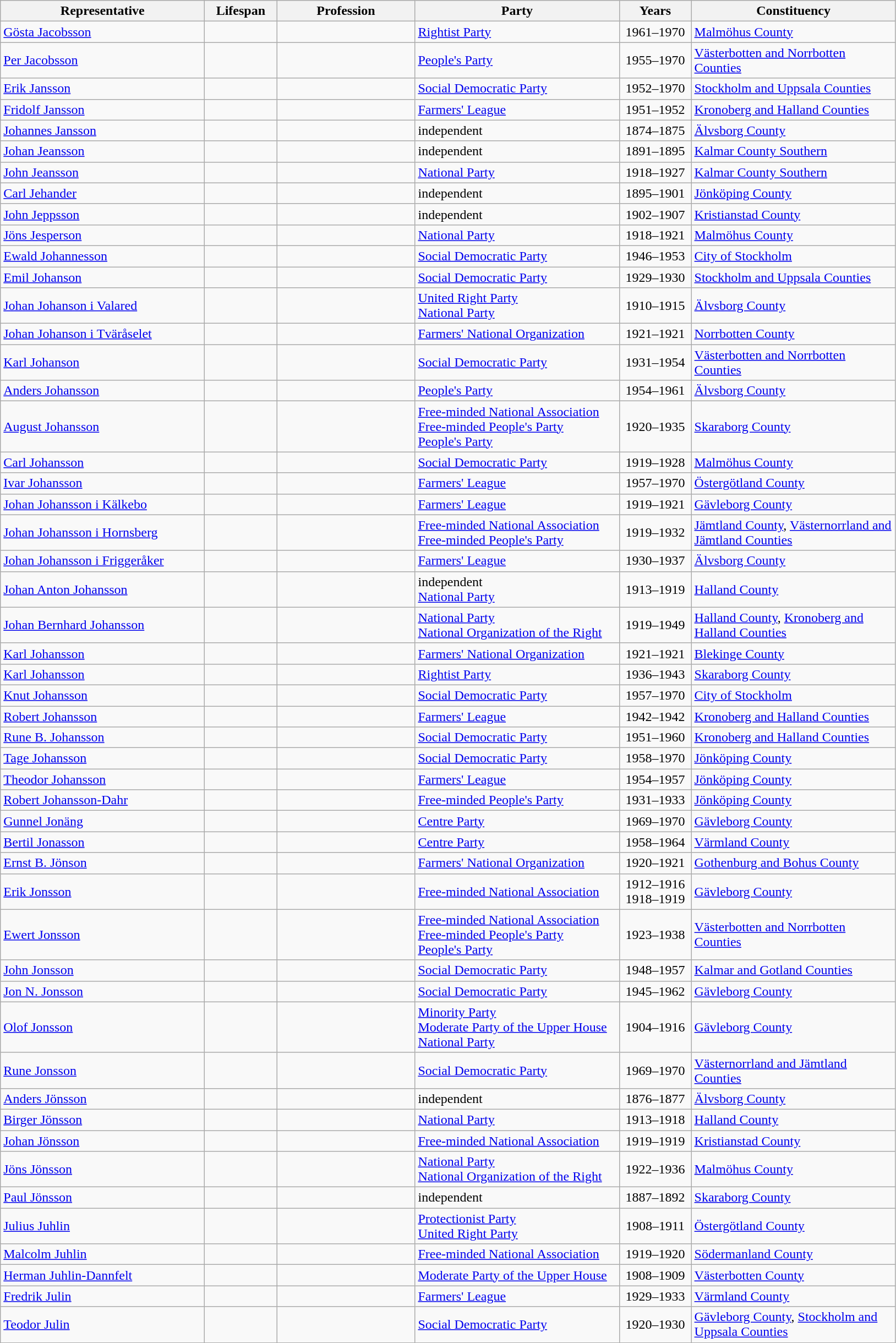<table class="wikitable">
<tr>
<th style="width:15em">Representative</th>
<th style="width:5em">Lifespan</th>
<th style="width:10em">Profession</th>
<th style="width:15em">Party</th>
<th style="width:5em">Years</th>
<th style="width:15em">Constituency</th>
</tr>
<tr>
<td><a href='#'>Gösta Jacobsson</a></td>
<td align=center></td>
<td></td>
<td> <a href='#'>Rightist Party</a></td>
<td align=center>1961–1970</td>
<td><a href='#'>Malmöhus County</a></td>
</tr>
<tr>
<td><a href='#'>Per Jacobsson</a></td>
<td align=center></td>
<td></td>
<td> <a href='#'>People's Party</a></td>
<td align=center>1955–1970</td>
<td><a href='#'>Västerbotten and Norrbotten Counties</a></td>
</tr>
<tr>
<td><a href='#'>Erik Jansson</a></td>
<td align=center></td>
<td></td>
<td> <a href='#'>Social Democratic Party</a></td>
<td align=center>1952–1970</td>
<td><a href='#'>Stockholm and Uppsala Counties</a></td>
</tr>
<tr>
<td><a href='#'>Fridolf Jansson</a></td>
<td align=center></td>
<td></td>
<td> <a href='#'>Farmers' League</a></td>
<td align=center>1951–1952</td>
<td><a href='#'>Kronoberg and Halland Counties</a></td>
</tr>
<tr>
<td><a href='#'>Johannes Jansson</a></td>
<td align=center></td>
<td></td>
<td> independent</td>
<td align=center>1874–1875</td>
<td><a href='#'>Älvsborg County</a></td>
</tr>
<tr>
<td><a href='#'>Johan Jeansson</a></td>
<td align=center></td>
<td></td>
<td> independent</td>
<td align=center>1891–1895</td>
<td><a href='#'>Kalmar County Southern</a></td>
</tr>
<tr>
<td><a href='#'>John Jeansson</a></td>
<td align=center></td>
<td></td>
<td> <a href='#'>National Party</a></td>
<td align=center>1918–1927</td>
<td><a href='#'>Kalmar County Southern</a></td>
</tr>
<tr>
<td><a href='#'>Carl Jehander</a></td>
<td align=center></td>
<td></td>
<td> independent</td>
<td align=center>1895–1901</td>
<td><a href='#'>Jönköping County</a></td>
</tr>
<tr>
<td><a href='#'>John Jeppsson</a></td>
<td align=center></td>
<td></td>
<td> independent</td>
<td align=center>1902–1907</td>
<td><a href='#'>Kristianstad County</a></td>
</tr>
<tr>
<td><a href='#'>Jöns Jesperson</a></td>
<td align=center></td>
<td></td>
<td> <a href='#'>National Party</a></td>
<td align=center>1918–1921</td>
<td><a href='#'>Malmöhus County</a></td>
</tr>
<tr>
<td><a href='#'>Ewald Johannesson</a></td>
<td align=center></td>
<td></td>
<td> <a href='#'>Social Democratic Party</a></td>
<td align=center>1946–1953</td>
<td><a href='#'>City of Stockholm</a></td>
</tr>
<tr>
<td><a href='#'>Emil Johanson</a></td>
<td align=center></td>
<td></td>
<td> <a href='#'>Social Democratic Party</a></td>
<td align=center>1929–1930</td>
<td><a href='#'>Stockholm and Uppsala Counties</a></td>
</tr>
<tr>
<td><a href='#'>Johan Johanson i Valared</a></td>
<td align=center></td>
<td></td>
<td> <a href='#'>United Right Party</a><br> <a href='#'>National Party</a></td>
<td align=center>1910–1915</td>
<td><a href='#'>Älvsborg County</a></td>
</tr>
<tr>
<td><a href='#'>Johan Johanson i Tväråselet</a></td>
<td align=center></td>
<td></td>
<td> <a href='#'>Farmers' National Organization</a></td>
<td align=center>1921–1921</td>
<td><a href='#'>Norrbotten County</a></td>
</tr>
<tr>
<td><a href='#'>Karl Johanson</a></td>
<td align=center></td>
<td></td>
<td> <a href='#'>Social Democratic Party</a></td>
<td align=center>1931–1954</td>
<td><a href='#'>Västerbotten and Norrbotten Counties</a></td>
</tr>
<tr>
<td><a href='#'>Anders Johansson</a></td>
<td align=center></td>
<td></td>
<td> <a href='#'>People's Party</a></td>
<td align=center>1954–1961</td>
<td><a href='#'>Älvsborg County</a></td>
</tr>
<tr>
<td><a href='#'>August Johansson</a></td>
<td align=center></td>
<td></td>
<td> <a href='#'>Free-minded National Association</a><br> <a href='#'>Free-minded People's Party</a><br> <a href='#'>People's Party</a></td>
<td align=center>1920–1935</td>
<td><a href='#'>Skaraborg County</a></td>
</tr>
<tr>
<td><a href='#'>Carl Johansson</a></td>
<td align=center></td>
<td></td>
<td> <a href='#'>Social Democratic Party</a></td>
<td align=center>1919–1928</td>
<td><a href='#'>Malmöhus County</a></td>
</tr>
<tr>
<td><a href='#'>Ivar Johansson</a></td>
<td align=center></td>
<td></td>
<td> <a href='#'>Farmers' League</a></td>
<td align=center>1957–1970</td>
<td><a href='#'>Östergötland County</a></td>
</tr>
<tr>
<td><a href='#'>Johan Johansson i Kälkebo</a></td>
<td align=center></td>
<td></td>
<td> <a href='#'>Farmers' League</a></td>
<td align=center>1919–1921</td>
<td><a href='#'>Gävleborg County</a></td>
</tr>
<tr>
<td><a href='#'>Johan Johansson i Hornsberg</a></td>
<td align=center></td>
<td></td>
<td> <a href='#'>Free-minded National Association</a><br> <a href='#'>Free-minded People's Party</a></td>
<td align=center>1919–1932</td>
<td><a href='#'>Jämtland County</a>, <a href='#'>Västernorrland and Jämtland Counties</a></td>
</tr>
<tr>
<td><a href='#'>Johan Johansson i Friggeråker</a></td>
<td align=center></td>
<td></td>
<td> <a href='#'>Farmers' League</a></td>
<td align=center>1930–1937</td>
<td><a href='#'>Älvsborg County</a></td>
</tr>
<tr>
<td><a href='#'>Johan Anton Johansson</a></td>
<td align=center></td>
<td></td>
<td> independent<br> <a href='#'>National Party</a></td>
<td align=center>1913–1919</td>
<td><a href='#'>Halland County</a></td>
</tr>
<tr>
<td><a href='#'>Johan Bernhard Johansson</a></td>
<td align=center></td>
<td></td>
<td> <a href='#'>National Party</a><br> <a href='#'>National Organization of the Right</a></td>
<td align=center>1919–1949</td>
<td><a href='#'>Halland County</a>, <a href='#'>Kronoberg and Halland Counties</a></td>
</tr>
<tr>
<td><a href='#'>Karl Johansson</a></td>
<td align=center></td>
<td></td>
<td> <a href='#'>Farmers' National Organization</a></td>
<td align=center>1921–1921</td>
<td><a href='#'>Blekinge County</a></td>
</tr>
<tr>
<td><a href='#'>Karl Johansson</a></td>
<td align=center></td>
<td></td>
<td> <a href='#'>Rightist Party</a></td>
<td align=center>1936–1943</td>
<td><a href='#'>Skaraborg County</a></td>
</tr>
<tr>
<td><a href='#'>Knut Johansson</a></td>
<td align=center></td>
<td></td>
<td> <a href='#'>Social Democratic Party</a></td>
<td align=center>1957–1970</td>
<td><a href='#'>City of Stockholm</a></td>
</tr>
<tr>
<td><a href='#'>Robert Johansson</a></td>
<td align=center></td>
<td></td>
<td> <a href='#'>Farmers' League</a></td>
<td align=center>1942–1942</td>
<td><a href='#'>Kronoberg and Halland Counties</a></td>
</tr>
<tr>
<td><a href='#'>Rune B. Johansson</a></td>
<td align=center></td>
<td></td>
<td> <a href='#'>Social Democratic Party</a></td>
<td align=center>1951–1960</td>
<td><a href='#'>Kronoberg and Halland Counties</a></td>
</tr>
<tr>
<td><a href='#'>Tage Johansson</a></td>
<td align=center></td>
<td></td>
<td> <a href='#'>Social Democratic Party</a></td>
<td align=center>1958–1970</td>
<td><a href='#'>Jönköping County</a></td>
</tr>
<tr>
<td><a href='#'>Theodor Johansson</a></td>
<td align=center></td>
<td></td>
<td> <a href='#'>Farmers' League</a></td>
<td align=center>1954–1957</td>
<td><a href='#'>Jönköping County</a></td>
</tr>
<tr>
<td><a href='#'>Robert Johansson-Dahr</a></td>
<td align=center></td>
<td></td>
<td> <a href='#'>Free-minded People's Party</a></td>
<td align=center>1931–1933</td>
<td><a href='#'>Jönköping County</a></td>
</tr>
<tr>
<td><a href='#'>Gunnel Jonäng</a></td>
<td align=center></td>
<td></td>
<td> <a href='#'>Centre Party</a></td>
<td align=center>1969–1970</td>
<td><a href='#'>Gävleborg County</a></td>
</tr>
<tr>
<td><a href='#'>Bertil Jonasson</a></td>
<td align=center></td>
<td></td>
<td> <a href='#'>Centre Party</a></td>
<td align=center>1958–1964</td>
<td><a href='#'>Värmland County</a></td>
</tr>
<tr>
<td><a href='#'>Ernst B. Jönson</a></td>
<td align=center></td>
<td></td>
<td> <a href='#'>Farmers' National Organization</a></td>
<td align=center>1920–1921</td>
<td><a href='#'>Gothenburg and Bohus County</a></td>
</tr>
<tr>
<td><a href='#'>Erik Jonsson</a></td>
<td align=center></td>
<td></td>
<td> <a href='#'>Free-minded National Association</a></td>
<td align=center>1912–1916<br>1918–1919</td>
<td><a href='#'>Gävleborg County</a></td>
</tr>
<tr>
<td><a href='#'>Ewert Jonsson</a></td>
<td align=center></td>
<td></td>
<td> <a href='#'>Free-minded National Association</a><br> <a href='#'>Free-minded People's Party</a><br> <a href='#'>People's Party</a></td>
<td align=center>1923–1938</td>
<td><a href='#'>Västerbotten and Norrbotten Counties</a></td>
</tr>
<tr>
<td><a href='#'>John Jonsson</a></td>
<td align=center></td>
<td></td>
<td> <a href='#'>Social Democratic Party</a></td>
<td align=center>1948–1957</td>
<td><a href='#'>Kalmar and Gotland Counties</a></td>
</tr>
<tr>
<td><a href='#'>Jon N. Jonsson</a></td>
<td align=center></td>
<td></td>
<td> <a href='#'>Social Democratic Party</a></td>
<td align=center>1945–1962</td>
<td><a href='#'>Gävleborg County</a></td>
</tr>
<tr>
<td><a href='#'>Olof Jonsson</a></td>
<td align=center></td>
<td></td>
<td> <a href='#'>Minority Party</a><br> <a href='#'>Moderate Party of the Upper House</a><br> <a href='#'>National Party</a></td>
<td align=center>1904–1916</td>
<td><a href='#'>Gävleborg County</a></td>
</tr>
<tr>
<td><a href='#'>Rune Jonsson</a></td>
<td align=center></td>
<td></td>
<td> <a href='#'>Social Democratic Party</a></td>
<td align=center>1969–1970</td>
<td><a href='#'>Västernorrland and Jämtland Counties</a></td>
</tr>
<tr>
<td><a href='#'>Anders Jönsson</a></td>
<td align=center></td>
<td></td>
<td> independent</td>
<td align=center>1876–1877</td>
<td><a href='#'>Älvsborg County</a></td>
</tr>
<tr>
<td><a href='#'>Birger Jönsson</a></td>
<td align=center></td>
<td></td>
<td> <a href='#'>National Party</a></td>
<td align=center>1913–1918</td>
<td><a href='#'>Halland County</a></td>
</tr>
<tr>
<td><a href='#'>Johan Jönsson</a></td>
<td align=center></td>
<td></td>
<td> <a href='#'>Free-minded National Association</a></td>
<td align=center>1919–1919</td>
<td><a href='#'>Kristianstad County</a></td>
</tr>
<tr>
<td><a href='#'>Jöns Jönsson</a></td>
<td align=center></td>
<td></td>
<td> <a href='#'>National Party</a><br> <a href='#'>National Organization of the Right</a></td>
<td align=center>1922–1936</td>
<td><a href='#'>Malmöhus County</a></td>
</tr>
<tr>
<td><a href='#'>Paul Jönsson</a></td>
<td align=center></td>
<td></td>
<td> independent</td>
<td align=center>1887–1892</td>
<td><a href='#'>Skaraborg County</a></td>
</tr>
<tr>
<td><a href='#'>Julius Juhlin</a></td>
<td align=center></td>
<td></td>
<td> <a href='#'>Protectionist Party</a><br> <a href='#'>United Right Party</a></td>
<td align=center>1908–1911</td>
<td><a href='#'>Östergötland County</a></td>
</tr>
<tr>
<td><a href='#'>Malcolm Juhlin</a></td>
<td align=center></td>
<td></td>
<td> <a href='#'>Free-minded National Association</a></td>
<td align=center>1919–1920</td>
<td><a href='#'>Södermanland County</a></td>
</tr>
<tr>
<td><a href='#'>Herman Juhlin-Dannfelt</a></td>
<td align=center></td>
<td></td>
<td> <a href='#'>Moderate Party of the Upper House</a></td>
<td align=center>1908–1909</td>
<td><a href='#'>Västerbotten County</a></td>
</tr>
<tr>
<td><a href='#'>Fredrik Julin</a></td>
<td align=center></td>
<td></td>
<td> <a href='#'>Farmers' League</a></td>
<td align=center>1929–1933</td>
<td><a href='#'>Värmland County</a></td>
</tr>
<tr>
<td><a href='#'>Teodor Julin</a></td>
<td align=center></td>
<td></td>
<td> <a href='#'>Social Democratic Party</a></td>
<td align=center>1920–1930</td>
<td><a href='#'>Gävleborg County</a>, <a href='#'>Stockholm and Uppsala Counties</a></td>
</tr>
</table>
